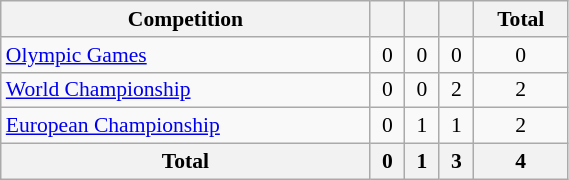<table class="wikitable" style="width:30%; font-size:90%; text-align:center;">
<tr>
<th>Competition</th>
<th></th>
<th></th>
<th></th>
<th>Total</th>
</tr>
<tr>
<td align=left><a href='#'>Olympic Games</a></td>
<td>0</td>
<td>0</td>
<td>0</td>
<td>0</td>
</tr>
<tr>
<td align=left><a href='#'>World Championship</a></td>
<td>0</td>
<td>0</td>
<td>2</td>
<td>2</td>
</tr>
<tr>
<td align=left><a href='#'>European Championship</a></td>
<td>0</td>
<td>1</td>
<td>1</td>
<td>2</td>
</tr>
<tr>
<th>Total</th>
<th>0</th>
<th>1</th>
<th>3</th>
<th>4</th>
</tr>
</table>
